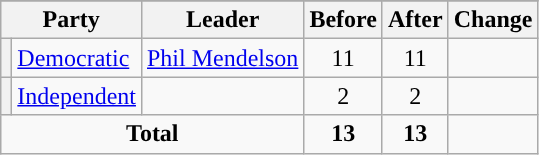<table class="wikitable" style="text-align:center;">
<tr>
</tr>
<tr>
<th colspan="2">Party</th>
<th>Leader</th>
<th>Before</th>
<th>After</th>
<th>Change</th>
</tr>
<tr>
<th style="background-color:"></th>
<td style="text-align:left;"><a href='#'>Democratic</a></td>
<td style="text-align:left;"><a href='#'>Phil Mendelson</a></td>
<td>11</td>
<td>11</td>
<td></td>
</tr>
<tr>
<th style="background-color:"></th>
<td style="text-align:left;"><a href='#'>Independent</a></td>
<td style="text-align:left;"></td>
<td>2</td>
<td>2</td>
<td></td>
</tr>
<tr>
<td colspan="3"><strong>Total</strong></td>
<td><strong>13</strong></td>
<td><strong>13</strong></td>
<td></td>
</tr>
</table>
